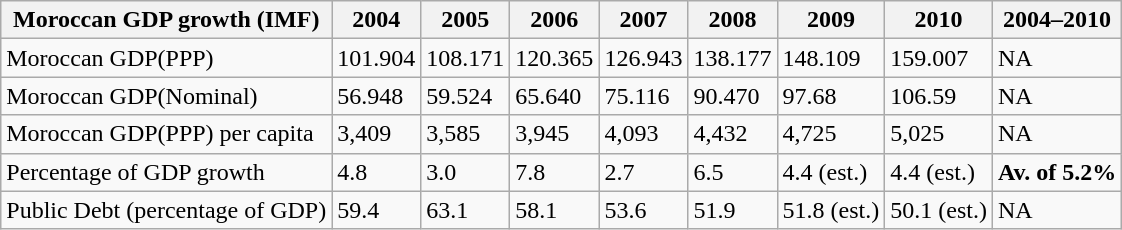<table class="wikitable">
<tr>
<th>Moroccan GDP growth (IMF)</th>
<th>2004</th>
<th>2005</th>
<th>2006</th>
<th>2007</th>
<th>2008</th>
<th>2009</th>
<th>2010</th>
<th>2004–2010</th>
</tr>
<tr>
<td>Moroccan GDP(PPP)</td>
<td>101.904</td>
<td>108.171</td>
<td>120.365</td>
<td>126.943</td>
<td>138.177</td>
<td>148.109</td>
<td>159.007</td>
<td>NA</td>
</tr>
<tr>
<td>Moroccan GDP(Nominal)</td>
<td>56.948</td>
<td>59.524</td>
<td>65.640</td>
<td>75.116</td>
<td>90.470</td>
<td>97.68</td>
<td>106.59</td>
<td>NA</td>
</tr>
<tr>
<td>Moroccan GDP(PPP) per capita</td>
<td>3,409</td>
<td>3,585</td>
<td>3,945</td>
<td>4,093</td>
<td>4,432</td>
<td>4,725</td>
<td>5,025</td>
<td>NA</td>
</tr>
<tr>
<td>Percentage of GDP growth</td>
<td>4.8</td>
<td>3.0</td>
<td>7.8</td>
<td>2.7</td>
<td>6.5</td>
<td>4.4 (est.)</td>
<td>4.4 (est.)</td>
<td><strong>Av. of 5.2%</strong></td>
</tr>
<tr>
<td>Public Debt (percentage of GDP)</td>
<td>59.4</td>
<td>63.1</td>
<td>58.1</td>
<td>53.6</td>
<td>51.9</td>
<td>51.8 (est.)</td>
<td>50.1 (est.)</td>
<td>NA</td>
</tr>
</table>
